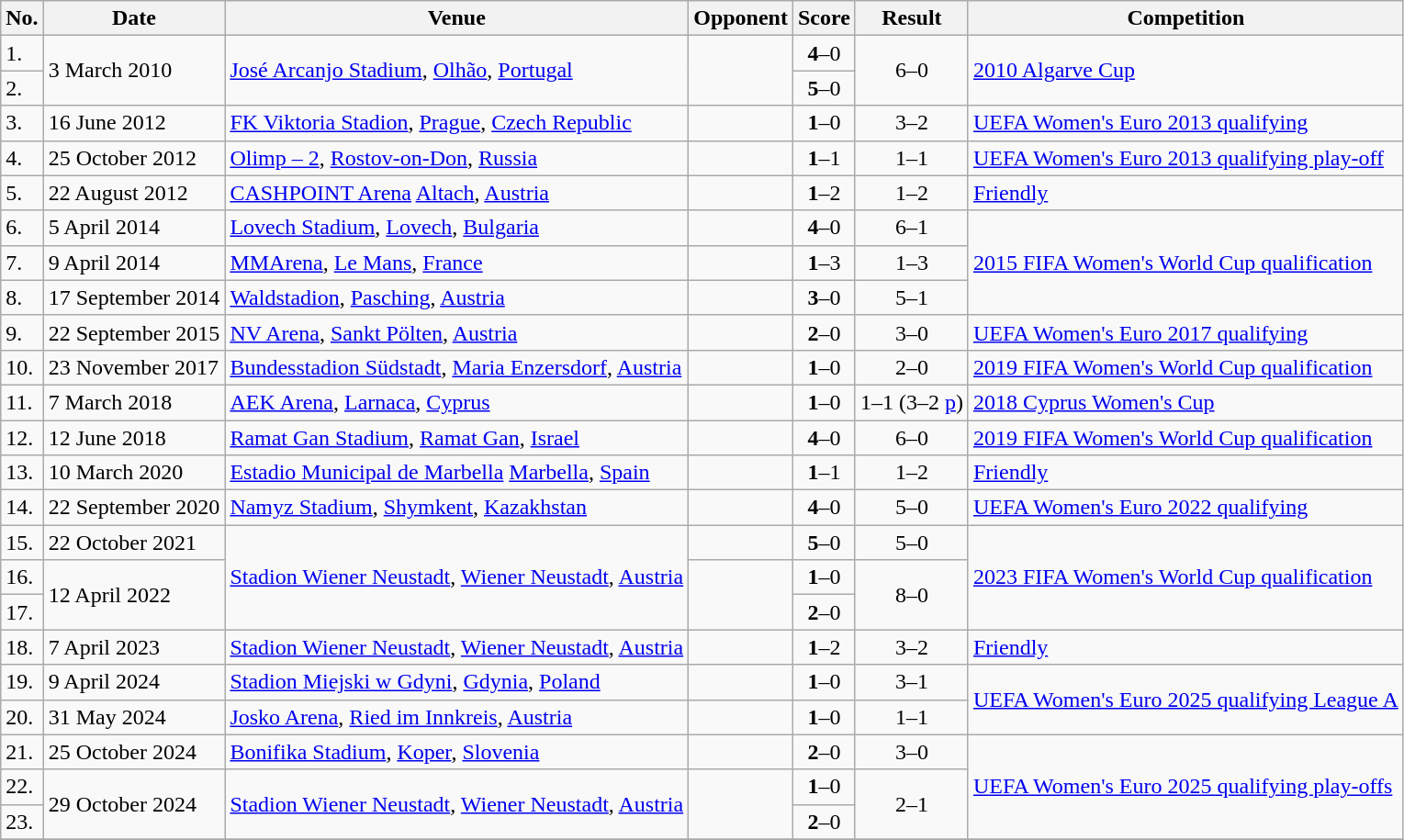<table class="wikitable">
<tr>
<th>No.</th>
<th>Date</th>
<th>Venue</th>
<th>Opponent</th>
<th>Score</th>
<th>Result</th>
<th>Competition</th>
</tr>
<tr>
<td>1.</td>
<td rowspan=2>3 March 2010</td>
<td rowspan=2><a href='#'>José Arcanjo Stadium</a>, <a href='#'>Olhão</a>, <a href='#'>Portugal</a></td>
<td rowspan=2></td>
<td align=center><strong>4</strong>–0</td>
<td rowspan=2 align=center>6–0</td>
<td rowspan=2><a href='#'>2010 Algarve Cup</a></td>
</tr>
<tr>
<td>2.</td>
<td align=center><strong>5</strong>–0</td>
</tr>
<tr>
<td>3.</td>
<td>16 June 2012</td>
<td><a href='#'>FK Viktoria Stadion</a>, <a href='#'>Prague</a>, <a href='#'>Czech Republic</a></td>
<td></td>
<td align=center><strong>1</strong>–0</td>
<td align=center>3–2</td>
<td><a href='#'>UEFA Women's Euro 2013 qualifying</a></td>
</tr>
<tr>
<td>4.</td>
<td>25 October 2012</td>
<td><a href='#'>Olimp – 2</a>, <a href='#'>Rostov-on-Don</a>, <a href='#'>Russia</a></td>
<td></td>
<td align=center><strong>1</strong>–1</td>
<td align=center>1–1</td>
<td><a href='#'>UEFA Women's Euro 2013 qualifying play-off</a></td>
</tr>
<tr>
<td>5.</td>
<td>22 August 2012</td>
<td><a href='#'>CASHPOINT Arena</a> <a href='#'>Altach</a>, <a href='#'>Austria</a></td>
<td></td>
<td align=center><strong>1</strong>–2</td>
<td align=center>1–2</td>
<td><a href='#'>Friendly</a></td>
</tr>
<tr>
<td>6.</td>
<td>5 April 2014</td>
<td><a href='#'>Lovech Stadium</a>, <a href='#'>Lovech</a>, <a href='#'>Bulgaria</a></td>
<td></td>
<td align=center><strong>4</strong>–0</td>
<td align=center>6–1</td>
<td rowspan=3><a href='#'>2015 FIFA Women's World Cup qualification</a></td>
</tr>
<tr>
<td>7.</td>
<td>9 April 2014</td>
<td><a href='#'>MMArena</a>, <a href='#'>Le Mans</a>, <a href='#'>France</a></td>
<td></td>
<td align=center><strong>1</strong>–3</td>
<td align=center>1–3</td>
</tr>
<tr>
<td>8.</td>
<td>17 September 2014</td>
<td><a href='#'>Waldstadion</a>, <a href='#'>Pasching</a>, <a href='#'>Austria</a></td>
<td></td>
<td align=center><strong>3</strong>–0</td>
<td align=center>5–1</td>
</tr>
<tr>
<td>9.</td>
<td>22 September 2015</td>
<td><a href='#'>NV Arena</a>, <a href='#'>Sankt Pölten</a>, <a href='#'>Austria</a></td>
<td></td>
<td align=center><strong>2</strong>–0</td>
<td align=center>3–0</td>
<td><a href='#'>UEFA Women's Euro 2017 qualifying</a></td>
</tr>
<tr>
<td>10.</td>
<td>23 November 2017</td>
<td><a href='#'>Bundesstadion Südstadt</a>, <a href='#'>Maria Enzersdorf</a>, <a href='#'>Austria</a></td>
<td></td>
<td align=center><strong>1</strong>–0</td>
<td align=center>2–0</td>
<td><a href='#'>2019 FIFA Women's World Cup qualification</a></td>
</tr>
<tr>
<td>11.</td>
<td>7 March 2018</td>
<td><a href='#'>AEK Arena</a>, <a href='#'>Larnaca</a>, <a href='#'>Cyprus</a></td>
<td></td>
<td align=center><strong>1</strong>–0</td>
<td align=center>1–1 (3–2 <a href='#'>p</a>)</td>
<td><a href='#'>2018 Cyprus Women's Cup</a></td>
</tr>
<tr>
<td>12.</td>
<td>12 June 2018</td>
<td><a href='#'>Ramat Gan Stadium</a>, <a href='#'>Ramat Gan</a>, <a href='#'>Israel</a></td>
<td></td>
<td align=center><strong>4</strong>–0</td>
<td align=center>6–0</td>
<td><a href='#'>2019 FIFA Women's World Cup qualification</a></td>
</tr>
<tr>
<td>13.</td>
<td>10 March 2020</td>
<td><a href='#'>Estadio Municipal de Marbella</a> <a href='#'>Marbella</a>, <a href='#'>Spain</a></td>
<td></td>
<td align=center><strong>1</strong>–1</td>
<td align=center>1–2</td>
<td><a href='#'>Friendly</a></td>
</tr>
<tr>
<td>14.</td>
<td>22 September 2020</td>
<td><a href='#'>Namyz Stadium</a>, <a href='#'>Shymkent</a>, <a href='#'>Kazakhstan</a></td>
<td></td>
<td align=center><strong>4</strong>–0</td>
<td align=center>5–0</td>
<td><a href='#'>UEFA Women's Euro 2022 qualifying</a></td>
</tr>
<tr>
<td>15.</td>
<td>22 October 2021</td>
<td rowspan=3><a href='#'>Stadion Wiener Neustadt</a>, <a href='#'>Wiener Neustadt</a>, <a href='#'>Austria</a></td>
<td></td>
<td align=center><strong>5</strong>–0</td>
<td align=center>5–0</td>
<td rowspan=3><a href='#'>2023 FIFA Women's World Cup qualification</a></td>
</tr>
<tr>
<td>16.</td>
<td rowspan=2>12 April 2022</td>
<td rowspan=2></td>
<td align=center><strong>1</strong>–0</td>
<td rowspan=2 align=center>8–0</td>
</tr>
<tr>
<td>17.</td>
<td align=center><strong>2</strong>–0</td>
</tr>
<tr>
<td>18.</td>
<td>7 April 2023</td>
<td><a href='#'>Stadion Wiener Neustadt</a>, <a href='#'>Wiener Neustadt</a>, <a href='#'>Austria</a></td>
<td></td>
<td align=center><strong>1</strong>–2</td>
<td align=center>3–2</td>
<td><a href='#'>Friendly</a></td>
</tr>
<tr>
<td>19.</td>
<td>9 April 2024</td>
<td><a href='#'>Stadion Miejski w Gdyni</a>, <a href='#'>Gdynia</a>, <a href='#'>Poland</a></td>
<td></td>
<td align=center><strong>1</strong>–0</td>
<td align=center>3–1</td>
<td rowspan=2><a href='#'>UEFA Women's Euro 2025 qualifying League A</a></td>
</tr>
<tr>
<td>20.</td>
<td>31 May 2024</td>
<td><a href='#'>Josko Arena</a>, <a href='#'>Ried im Innkreis</a>, <a href='#'>Austria</a></td>
<td></td>
<td align=center><strong>1</strong>–0</td>
<td align=center>1–1</td>
</tr>
<tr>
<td>21.</td>
<td>25 October 2024</td>
<td><a href='#'>Bonifika Stadium</a>, <a href='#'>Koper</a>, <a href='#'>Slovenia</a></td>
<td></td>
<td align=center><strong>2</strong>–0</td>
<td align=center>3–0</td>
<td rowspan=3><a href='#'>UEFA Women's Euro 2025 qualifying play-offs</a></td>
</tr>
<tr>
<td>22.</td>
<td rowspan=2>29 October 2024</td>
<td rowspan=2><a href='#'>Stadion Wiener Neustadt</a>, <a href='#'>Wiener Neustadt</a>, <a href='#'>Austria</a></td>
<td rowspan=2></td>
<td align=center><strong>1</strong>–0</td>
<td rowspan=2 align=center>2–1</td>
</tr>
<tr>
<td>23.</td>
<td align=center><strong>2</strong>–0</td>
</tr>
<tr>
</tr>
</table>
